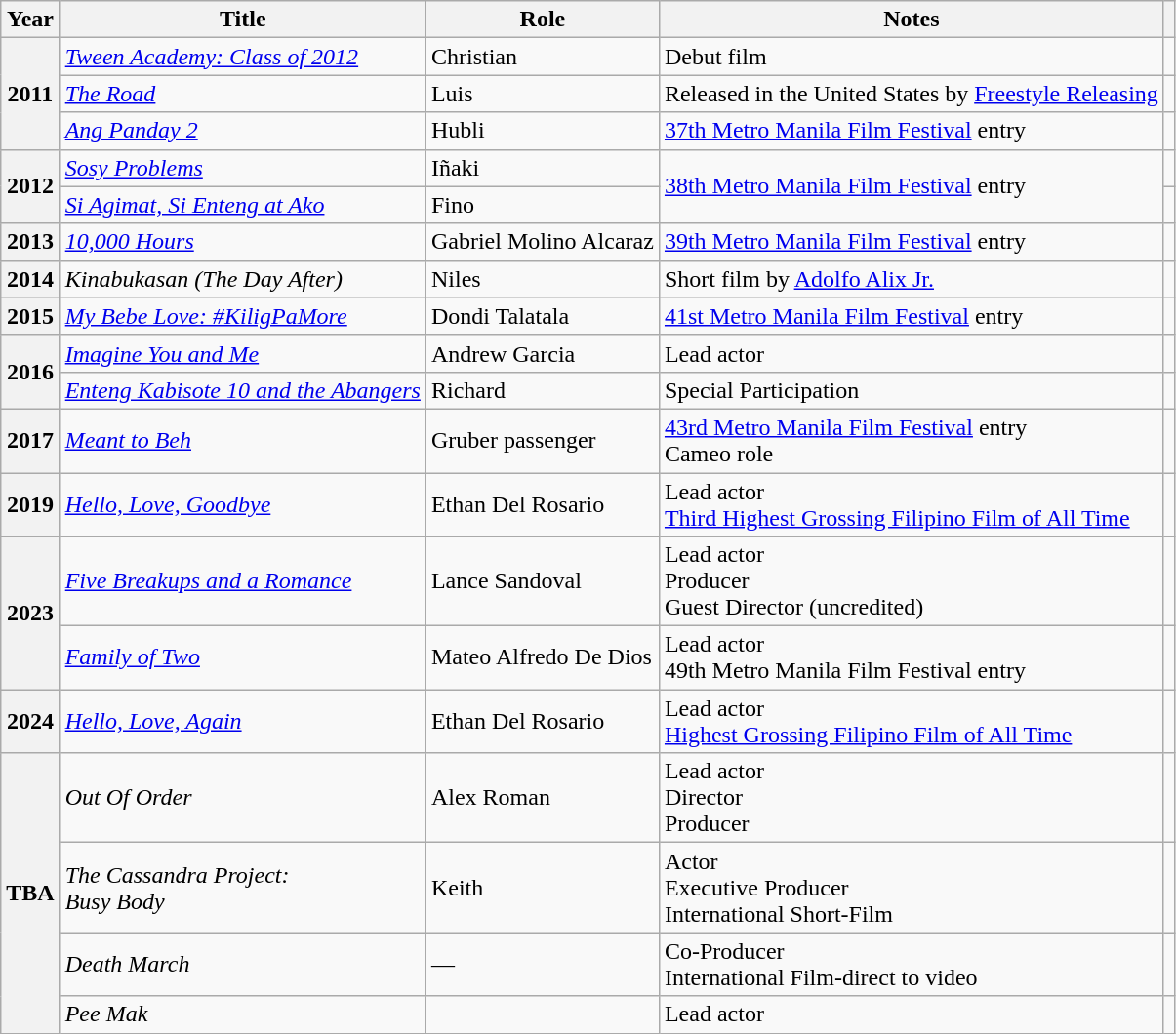<table class="wikitable plainrowheaders sortable">
<tr>
<th scope="col">Year</th>
<th scope="col">Title</th>
<th scope="col">Role</th>
<th scope="col" class="unsortable">Notes</th>
<th scope="col"></th>
</tr>
<tr>
<th scope="row" rowspan="3">2011</th>
<td><em><a href='#'>Tween Academy: Class of 2012</a></em></td>
<td>Christian</td>
<td>Debut film</td>
<td></td>
</tr>
<tr>
<td><em><a href='#'>The Road</a></em></td>
<td> Luis</td>
<td>Released in the United States by <a href='#'>Freestyle Releasing</a></td>
<td></td>
</tr>
<tr>
<td><em><a href='#'>Ang Panday 2</a></em></td>
<td>Hubli</td>
<td><a href='#'>37th Metro Manila Film Festival</a> entry</td>
<td></td>
</tr>
<tr>
<th scope="row" rowspan="2">2012</th>
<td><em><a href='#'>Sosy Problems</a></em></td>
<td>Iñaki</td>
<td rowspan="2"><a href='#'>38th Metro Manila Film Festival</a> entry</td>
<td></td>
</tr>
<tr>
<td><em><a href='#'>Si Agimat, Si Enteng at Ako</a></em></td>
<td>Fino</td>
<td></td>
</tr>
<tr>
<th scope="row">2013</th>
<td><em><a href='#'>10,000 Hours</a></em></td>
<td> Gabriel Molino Alcaraz</td>
<td><a href='#'>39th Metro Manila Film Festival</a> entry</td>
<td></td>
</tr>
<tr>
<th scope="row">2014</th>
<td><em>Kinabukasan (The Day After)</em></td>
<td>Niles</td>
<td>Short film by <a href='#'>Adolfo Alix Jr.</a></td>
<td></td>
</tr>
<tr>
<th scope="row">2015</th>
<td><em><a href='#'>My Bebe Love: #KiligPaMore</a></em></td>
<td>Dondi Talatala</td>
<td><a href='#'>41st Metro Manila Film Festival</a> entry</td>
<td></td>
</tr>
<tr>
<th scope="row" rowspan="2">2016</th>
<td><em><a href='#'>Imagine You and Me</a></em></td>
<td>Andrew Garcia</td>
<td>Lead actor</td>
<td></td>
</tr>
<tr>
<td><em><a href='#'>Enteng Kabisote 10 and the Abangers</a></em></td>
<td>Richard</td>
<td>Special Participation</td>
<td></td>
</tr>
<tr>
<th scope="row">2017</th>
<td><em><a href='#'>Meant to Beh</a></em></td>
<td>Gruber passenger</td>
<td><a href='#'>43rd Metro Manila Film Festival</a> entry<br>Cameo role</td>
<td></td>
</tr>
<tr>
<th scope="row">2019</th>
<td><em><a href='#'>Hello, Love, Goodbye</a></em></td>
<td>Ethan Del Rosario</td>
<td>Lead actor<br><a href='#'>Third Highest Grossing Filipino Film of All Time</a></td>
<td></td>
</tr>
<tr>
<th scope="row" rowspan="2">2023</th>
<td><em><a href='#'>Five Breakups and a Romance</a></em></td>
<td>Lance Sandoval</td>
<td>Lead actor<br>Producer<br>Guest Director (uncredited)</td>
<td></td>
</tr>
<tr>
<td><em><a href='#'>Family of Two</a></em></td>
<td>Mateo Alfredo De Dios</td>
<td>Lead actor<br>49th Metro Manila Film Festival entry</td>
<td></td>
</tr>
<tr>
<th scope="row">2024</th>
<td><em><a href='#'>Hello, Love, Again</a></em></td>
<td>Ethan Del Rosario</td>
<td>Lead actor <br> <a href='#'>Highest Grossing Filipino Film of All Time</a></td>
<td></td>
</tr>
<tr>
<th rowspan="4" scope="row">TBA</th>
<td><em>Out Of Order</em></td>
<td>Alex Roman</td>
<td>Lead actor<br>Director<br>Producer</td>
<td></td>
</tr>
<tr>
<td><em>The Cassandra Project:<br>Busy Body</em></td>
<td>Keith</td>
<td>Actor<br>Executive Producer<br>International Short-Film</td>
<td></td>
</tr>
<tr>
<td><em>Death March</em></td>
<td>—</td>
<td>Co-Producer<br>International Film-direct to video</td>
<td></td>
</tr>
<tr>
<td><em>Pee Mak</em></td>
<td></td>
<td>Lead actor</td>
<td></td>
</tr>
</table>
